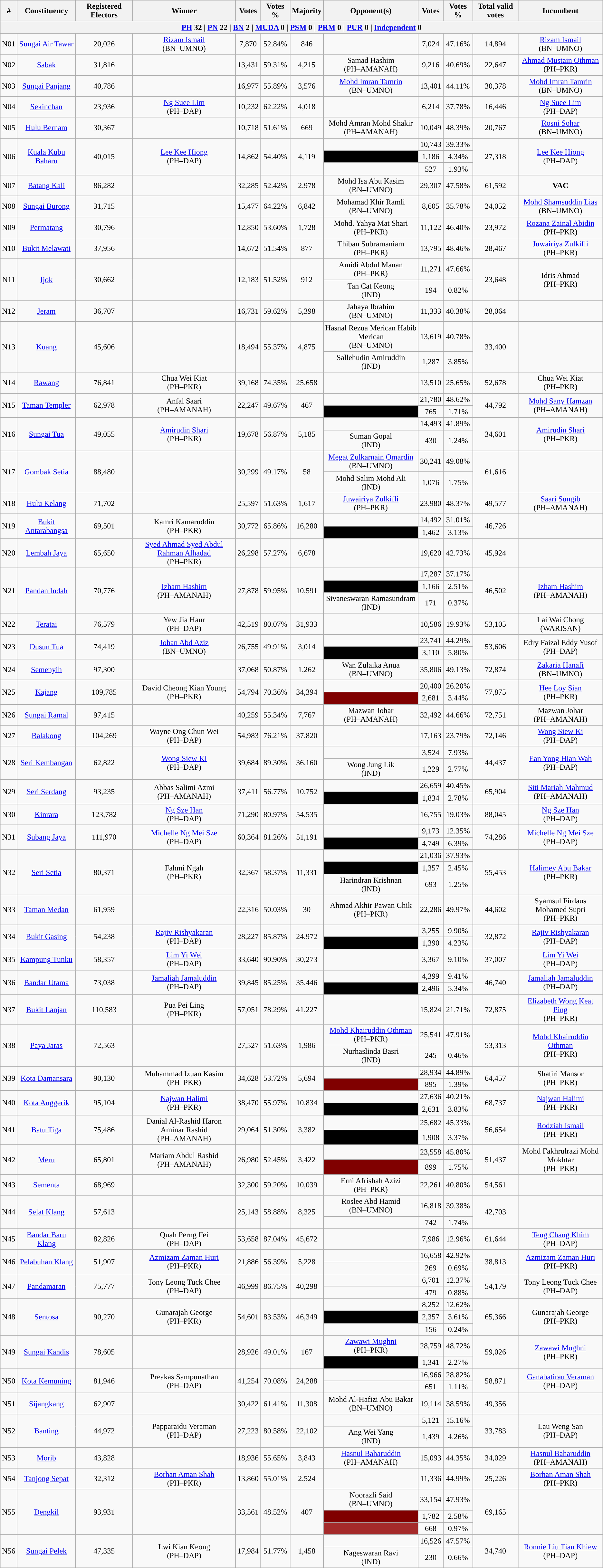<table class="wikitable sortable" style">
<tr>
<th>#</th>
<th>Constituency</th>
<th>Registered Electors</th>
<th>Winner</th>
<th>Votes</th>
<th>Votes %</th>
<th>Majority</th>
<th>Opponent(s)</th>
<th>Votes</th>
<th>Votes %</th>
<th>Total valid votes</th>
<th>Incumbent</th>
</tr>
<tr>
<th colspan="13"><a href='#'>PH</a> <strong>32</strong> | <a href='#'>PN</a> <strong>22</strong> | <a href='#'>BN</a> <strong>2</strong>  | <a href='#'>MUDA</a> <strong>0</strong> | <a href='#'>PSM</a> <strong>0</strong> | <a href='#'>PRM</a> <strong>0</strong>  | <a href='#'>PUR</a> <strong>0</strong> | <a href='#'>Independent</a> <strong>0</strong></th>
</tr>
<tr align="center">
<td rowspan=1>N01</td>
<td rowspan=1><a href='#'>Sungai Air Tawar</a></td>
<td rowspan=1>20,026</td>
<td rowspan=1><a href='#'>Rizam Ismail</a><br>(BN–UMNO)</td>
<td rowspan=1>7,870</td>
<td rowspan=1>52.84%</td>
<td rowspan=1>846</td>
<td></td>
<td>7,024</td>
<td>47.16%</td>
<td rowspan=1>14,894</td>
<td rowspan=1><a href='#'>Rizam Ismail</a><br>(BN–UMNO)</td>
</tr>
<tr align="center">
<td rowspan=1>N02</td>
<td rowspan=1><a href='#'>Sabak</a></td>
<td rowspan=1>31,816</td>
<td rowspan=1><br></td>
<td rowspan=1>13,431</td>
<td rowspan=1>59.31%</td>
<td rowspan=1>4,215</td>
<td>Samad Hashim<br>(PH–AMANAH)</td>
<td>9,216</td>
<td>40.69%</td>
<td rowspan=1>22,647</td>
<td rowspan=1><a href='#'>Ahmad Mustain Othman</a><br>(PH–PKR)</td>
</tr>
<tr align="center">
<td rowspan=1>N03</td>
<td rowspan=1><a href='#'>Sungai Panjang</a></td>
<td rowspan=1>40,786</td>
<td rowspan=1></td>
<td rowspan=1>16,977</td>
<td rowspan=1>55.89%</td>
<td rowspan=1>3,576</td>
<td><a href='#'>Mohd Imran Tamrin</a><br>(BN–UMNO)</td>
<td>13,401</td>
<td>44.11%</td>
<td rowspan=1>30,378</td>
<td rowspan=1><a href='#'>Mohd Imran Tamrin</a><br>(BN–UMNO)</td>
</tr>
<tr align="center">
<td rowspan=1>N04</td>
<td rowspan=1><a href='#'>Sekinchan</a></td>
<td rowspan=1>23,936</td>
<td rowspan=1><a href='#'>Ng Suee Lim</a><br>(PH–DAP)</td>
<td rowspan=1>10,232</td>
<td rowspan=1>62.22%</td>
<td rowspan=1>4,018</td>
<td></td>
<td>6,214</td>
<td>37.78%</td>
<td rowspan=1>16,446</td>
<td rowspan=1><a href='#'>Ng Suee Lim</a><br>(PH–DAP)</td>
</tr>
<tr align="center">
<td rowspan=1>N05</td>
<td rowspan=1><a href='#'>Hulu Bernam</a></td>
<td rowspan=1>30,367</td>
<td rowspan=1></td>
<td rowspan=1>10,718</td>
<td rowspan=1>51.61%</td>
<td rowspan=1>669</td>
<td>Mohd Amran Mohd Shakir<br>(PH–AMANAH)</td>
<td>10,049</td>
<td>48.39%</td>
<td rowspan=1>20,767</td>
<td rowspan=1><a href='#'>Rosni Sohar</a><br>(BN–UMNO)</td>
</tr>
<tr align="center">
<td rowspan=3>N06</td>
<td rowspan=3><a href='#'>Kuala Kubu Baharu</a></td>
<td rowspan=3>40,015</td>
<td rowspan=3><a href='#'>Lee Kee Hiong</a><br>(PH–DAP)</td>
<td rowspan=3>14,862</td>
<td rowspan=3>54.40%</td>
<td rowspan=3>4,119</td>
<td></td>
<td>10,743</td>
<td>39.33%</td>
<td rowspan=3>27,318</td>
<td rowspan=3><a href='#'>Lee Kee Hiong</a><br>(PH–DAP)</td>
</tr>
<tr align="center">
<td bgcolor="black"></td>
<td>1,186</td>
<td>4.34%</td>
</tr>
<tr align="center">
<td></td>
<td>527</td>
<td>1.93%</td>
</tr>
<tr align="center">
<td rowspan=1>N07</td>
<td rowspan=1><a href='#'>Batang Kali</a></td>
<td rowspan=1>86,282</td>
<td rowspan=1></td>
<td rowspan=1>32,285</td>
<td rowspan=1>52.42%</td>
<td rowspan=1>2,978</td>
<td>Mohd Isa Abu Kasim<br>(BN–UMNO)</td>
<td>29,307</td>
<td>47.58%</td>
<td rowspan=1>61,592</td>
<td rowspan=1><strong>VAC</strong></td>
</tr>
<tr align="center">
<td rowspan=1>N08</td>
<td rowspan=1><a href='#'>Sungai Burong</a></td>
<td rowspan=1>31,715</td>
<td rowspan=1></td>
<td rowspan=1>15,477</td>
<td rowspan=1>64.22%</td>
<td rowspan=1>6,842</td>
<td>Mohamad Khir Ramli<br>(BN–UMNO)</td>
<td>8,605</td>
<td>35.78%</td>
<td rowspan=1>24,052</td>
<td rowspan=1><a href='#'>Mohd Shamsuddin Lias</a><br>(BN–UMNO)</td>
</tr>
<tr align="center">
<td rowspan=1>N09</td>
<td rowspan=1><a href='#'>Permatang</a></td>
<td rowspan=1>30,796</td>
<td rowspan=1></td>
<td rowspan=1>12,850</td>
<td rowspan=1>53.60%</td>
<td rowspan=1>1,728</td>
<td>Mohd. Yahya Mat Shari<br>(PH–PKR)</td>
<td>11,122</td>
<td>46.40%</td>
<td rowspan=1>23,972</td>
<td rowspan=1><a href='#'>Rozana Zainal Abidin</a><br>(PH–PKR)</td>
</tr>
<tr align="center">
<td rowspan=1>N10</td>
<td rowspan=1><a href='#'>Bukit Melawati</a></td>
<td rowspan=1>37,956</td>
<td rowspan=1></td>
<td rowspan=1>14,672</td>
<td rowspan=1>51.54%</td>
<td rowspan=1>877</td>
<td>Thiban Subramaniam<br>(PH–PKR)</td>
<td>13,795</td>
<td>48.46%</td>
<td rowspan=1>28,467</td>
<td rowspan=1><a href='#'>Juwairiya Zulkifli</a><br>(PH–PKR)</td>
</tr>
<tr align="center">
<td rowspan=2>N11</td>
<td rowspan=2><a href='#'>Ijok</a></td>
<td rowspan=2>30,662</td>
<td rowspan=2></td>
<td rowspan=2>12,183</td>
<td rowspan=2>51.52%</td>
<td rowspan=2>912</td>
<td>Amidi Abdul Manan<br>(PH–PKR)</td>
<td>11,271</td>
<td>47.66%</td>
<td rowspan=2>23,648</td>
<td rowspan=2>Idris Ahmad<br>(PH–PKR)</td>
</tr>
<tr align="center">
<td>Tan Cat Keong<br>(IND)</td>
<td>194</td>
<td>0.82%</td>
</tr>
<tr align="center">
<td rowspan=1>N12</td>
<td rowspan=1><a href='#'>Jeram</a></td>
<td rowspan=1>36,707</td>
<td rowspan=1></td>
<td rowspan=1>16,731</td>
<td rowspan=1>59.62%</td>
<td rowspan=1>5,398</td>
<td>Jahaya Ibrahim<br>(BN–UMNO)</td>
<td>11,333</td>
<td>40.38%</td>
<td rowspan=1>28,064</td>
<td rowspan=1><br></td>
</tr>
<tr align="center">
<td rowspan=2>N13</td>
<td rowspan=2><a href='#'>Kuang</a></td>
<td rowspan=2>45,606</td>
<td rowspan=2></td>
<td rowspan=2>18,494</td>
<td rowspan=2>55.37%</td>
<td rowspan=2>4,875</td>
<td>Hasnal Rezua Merican Habib Merican<br>(BN–UMNO)</td>
<td>13,619</td>
<td>40.78%</td>
<td rowspan=2>33,400</td>
<td rowspan=2></td>
</tr>
<tr align="center">
<td>Sallehudin Amiruddin<br>(IND)</td>
<td>1,287</td>
<td>3.85%</td>
</tr>
<tr align="center">
<td rowspan=1>N14</td>
<td rowspan=1><a href='#'>Rawang</a></td>
<td rowspan=1>76,841</td>
<td rowspan=1>Chua Wei Kiat<br>(PH–PKR)</td>
<td rowspan=1>39,168</td>
<td rowspan=1>74.35%</td>
<td rowspan=1>25,658</td>
<td></td>
<td>13,510</td>
<td>25.65%</td>
<td rowspan=1>52,678</td>
<td rowspan=1>Chua Wei Kiat<br>(PH–PKR)</td>
</tr>
<tr align="center">
<td rowspan=2>N15</td>
<td rowspan=2><a href='#'>Taman Templer</a></td>
<td rowspan=2>62,978</td>
<td rowspan=2>Anfal Saari<br>(PH–AMANAH)</td>
<td rowspan=2>22,247</td>
<td rowspan=2>49.67%</td>
<td rowspan=2>467</td>
<td><br></td>
<td>21,780</td>
<td>48.62%</td>
<td rowspan=2>44,792</td>
<td rowspan=2><a href='#'>Mohd Sany Hamzan</a><br>(PH–AMANAH)</td>
</tr>
<tr align="center">
<td bgcolor="black"></td>
<td>765</td>
<td>1.71%</td>
</tr>
<tr align="center">
<td rowspan=2>N16</td>
<td rowspan=2><a href='#'>Sungai Tua</a></td>
<td rowspan=2>49,055</td>
<td rowspan=2><a href='#'>Amirudin Shari</a><br>(PH–PKR)</td>
<td rowspan=2>19,678</td>
<td rowspan=2>56.87%</td>
<td rowspan=2>5,185</td>
<td></td>
<td>14,493</td>
<td>41.89%</td>
<td rowspan=2>34,601</td>
<td rowspan=2><a href='#'>Amirudin Shari</a><br>(PH–PKR)</td>
</tr>
<tr align="center">
<td>Suman Gopal<br>(IND)</td>
<td>430</td>
<td>1.24%</td>
</tr>
<tr align="center">
<td rowspan=2>N17</td>
<td rowspan=2><a href='#'>Gombak Setia</a></td>
<td rowspan=2>88,480</td>
<td rowspan=2></td>
<td rowspan=2>30,299</td>
<td rowspan=2>49.17%</td>
<td rowspan=2>58</td>
<td><a href='#'>Megat Zulkarnain Omardin</a><br>(BN–UMNO)</td>
<td>30,241</td>
<td>49.08%</td>
<td rowspan=2>61,616</td>
<td rowspan=2></td>
</tr>
<tr align="center">
<td>Mohd Salim Mohd Ali<br>(IND)</td>
<td>1,076</td>
<td>1.75%</td>
</tr>
<tr align="center">
<td rowspan=1>N18</td>
<td rowspan=1><a href='#'>Hulu Kelang</a></td>
<td rowspan=1>71,702</td>
<td rowspan=1><br></td>
<td rowspan=1>25,597</td>
<td rowspan=1>51.63%</td>
<td rowspan=1>1,617</td>
<td><a href='#'>Juwairiya Zulkifli</a><br>(PH–PKR)</td>
<td>23.980</td>
<td>48.37%</td>
<td rowspan=1>49,577</td>
<td rowspan=1><a href='#'>Saari Sungib</a><br>(PH–AMANAH)</td>
</tr>
<tr align="center">
<td rowspan=2>N19</td>
<td rowspan=2><a href='#'>Bukit Antarabangsa</a></td>
<td rowspan=2>69,501</td>
<td rowspan=2>Kamri Kamaruddin<br>(PH–PKR)</td>
<td rowspan=2>30,772</td>
<td rowspan=2>65.86%</td>
<td rowspan=2>16,280</td>
<td></td>
<td>14,492</td>
<td>31.01%</td>
<td rowspan=2>46,726</td>
<td rowspan=2><br></td>
</tr>
<tr align="center">
<td bgcolor="black"></td>
<td>1,462</td>
<td>3.13%</td>
</tr>
<tr align="center">
<td rowspan=1>N20</td>
<td rowspan=1><a href='#'>Lembah Jaya</a></td>
<td rowspan=1>65,650</td>
<td rowspan=1><a href='#'>Syed Ahmad Syed Abdul Rahman Alhadad</a><br>(PH–PKR)</td>
<td rowspan=1>26,298</td>
<td rowspan=1>57.27%</td>
<td rowspan=1>6,678</td>
<td></td>
<td>19,620</td>
<td>42.73%</td>
<td rowspan=1>45,924</td>
<td rowspan=1><br></td>
</tr>
<tr align="center">
<td rowspan=3>N21</td>
<td rowspan=3><a href='#'>Pandan Indah</a></td>
<td rowspan=3>70,776</td>
<td rowspan=3><a href='#'>Izham Hashim</a><br>(PH–AMANAH)</td>
<td rowspan=3>27,878</td>
<td rowspan=3>59.95%</td>
<td rowspan=3>10,591</td>
<td></td>
<td>17,287</td>
<td>37.17%</td>
<td rowspan=3>46,502</td>
<td rowspan=3><a href='#'>Izham Hashim</a><br>(PH–AMANAH)</td>
</tr>
<tr align="center">
<td bgcolor="black"></td>
<td>1,166</td>
<td>2.51%</td>
</tr>
<tr align="center">
<td>Sivaneswaran Ramasundram<br>(IND)</td>
<td>171</td>
<td>0.37%</td>
</tr>
<tr align="center">
<td rowspan=1>N22</td>
<td rowspan=1><a href='#'>Teratai</a></td>
<td rowspan=1>76,579</td>
<td rowspan=1>Yew Jia Haur<br>(PH–DAP)</td>
<td rowspan=1>42,519</td>
<td rowspan=1>80.07%</td>
<td rowspan=1>31,933</td>
<td></td>
<td>10,586</td>
<td>19.93%</td>
<td rowspan=1>53,105</td>
<td rowspan=1>Lai Wai Chong<br>(WARISAN)</td>
</tr>
<tr align="center">
<td rowspan=2>N23</td>
<td rowspan=2><a href='#'>Dusun Tua</a></td>
<td rowspan=2>74,419</td>
<td rowspan=2><a href='#'>Johan Abd Aziz</a><br>(BN–UMNO)</td>
<td rowspan=2>26,755</td>
<td rowspan=2>49.91%</td>
<td rowspan=2>3,014</td>
<td></td>
<td>23,741</td>
<td>44.29%</td>
<td rowspan=2>53,606</td>
<td rowspan=2>Edry Faizal Eddy Yusof<br>(PH–DAP)</td>
</tr>
<tr align="center">
<td bgcolor="black"></td>
<td>3,110</td>
<td>5.80%</td>
</tr>
<tr align="center">
<td rowspan=1>N24</td>
<td rowspan=1><a href='#'>Semenyih</a></td>
<td rowspan=1>97,300</td>
<td rowspan=1></td>
<td rowspan=1>37,068</td>
<td rowspan=1>50.87%</td>
<td rowspan=1>1,262</td>
<td>Wan Zulaika Anua<br>(BN–UMNO)</td>
<td>35,806</td>
<td>49.13%</td>
<td rowspan=1>72,874</td>
<td rowspan=1><a href='#'>Zakaria Hanafi</a><br>(BN–UMNO)</td>
</tr>
<tr align="center">
<td rowspan=2>N25</td>
<td rowspan=2><a href='#'>Kajang</a></td>
<td rowspan=2>109,785</td>
<td rowspan=2>David Cheong Kian Young<br>(PH–PKR)</td>
<td rowspan=2>54,794</td>
<td rowspan=2>70.36%</td>
<td rowspan=2>34,394</td>
<td></td>
<td>20,400</td>
<td>26.20%</td>
<td rowspan=2>77,875</td>
<td rowspan=2><a href='#'>Hee Loy Sian</a><br>(PH–PKR)</td>
</tr>
<tr align="center">
<td bgcolor="maroon"></td>
<td>2,681</td>
<td>3.44%</td>
</tr>
<tr align="center">
<td rowspan=1>N26</td>
<td rowspan=1><a href='#'>Sungai Ramal</a></td>
<td rowspan=1>97,415</td>
<td rowspan=1></td>
<td rowspan=1>40,259</td>
<td rowspan=1>55.34%</td>
<td rowspan=1>7,767</td>
<td>Mazwan Johar<br>(PH–AMANAH)</td>
<td>32,492</td>
<td>44.66%</td>
<td rowspan=1>72,751</td>
<td rowspan=1>Mazwan Johar<br>(PH–AMANAH)</td>
</tr>
<tr align="center">
<td rowspan=1>N27</td>
<td rowspan=1><a href='#'>Balakong</a></td>
<td rowspan=1>104,269</td>
<td rowspan=1>Wayne Ong Chun Wei<br>(PH–DAP)</td>
<td rowspan=1>54,983</td>
<td rowspan=1>76.21%</td>
<td rowspan=1>37,820</td>
<td></td>
<td>17,163</td>
<td>23.79%</td>
<td rowspan=1>72,146</td>
<td rowspan=1><a href='#'>Wong Siew Ki</a><br>(PH–DAP)</td>
</tr>
<tr align="center">
<td rowspan=2>N28</td>
<td rowspan=2><a href='#'>Seri Kembangan</a></td>
<td rowspan=2>62,822</td>
<td rowspan=2><a href='#'>Wong Siew Ki</a><br>(PH–DAP)</td>
<td rowspan=2>39,684</td>
<td rowspan=2>89.30%</td>
<td rowspan=2>36,160</td>
<td></td>
<td>3,524</td>
<td>7.93%</td>
<td rowspan=2>44,437</td>
<td rowspan=2><a href='#'>Ean Yong Hian Wah</a><br>(PH–DAP)</td>
</tr>
<tr align="center">
<td>Wong Jung Lik<br>(IND)</td>
<td>1,229</td>
<td>2.77%</td>
</tr>
<tr align="center">
<td rowspan=2>N29</td>
<td rowspan=2><a href='#'>Seri Serdang</a></td>
<td rowspan=2>93,235</td>
<td rowspan=2>Abbas Salimi Azmi<br>(PH–AMANAH)</td>
<td rowspan=2>37,411</td>
<td rowspan=2>56.77%</td>
<td rowspan=2>10,752</td>
<td></td>
<td>26,659</td>
<td>40.45%</td>
<td rowspan=2>65,904</td>
<td rowspan=2><a href='#'>Siti Mariah Mahmud</a><br>(PH–AMANAH)</td>
</tr>
<tr align="center">
<td bgcolor="black"><br></td>
<td>1,834</td>
<td>2.78%</td>
</tr>
<tr align="center">
<td rowspan=1>N30</td>
<td rowspan=1><a href='#'>Kinrara</a></td>
<td rowspan=1>123,782</td>
<td rowspan=1><a href='#'>Ng Sze Han</a><br>(PH–DAP)</td>
<td rowspan=1>71,290</td>
<td rowspan=1>80.97%</td>
<td rowspan=1>54,535</td>
<td></td>
<td>16,755</td>
<td>19.03%</td>
<td rowspan=1>88,045</td>
<td rowspan=1><a href='#'>Ng Sze Han</a><br>(PH–DAP)</td>
</tr>
<tr align="center">
<td rowspan=2>N31</td>
<td rowspan=2><a href='#'>Subang Jaya</a></td>
<td rowspan=2>111,970</td>
<td rowspan=2><a href='#'>Michelle Ng Mei Sze</a><br>(PH–DAP)</td>
<td rowspan=2>60,364</td>
<td rowspan=2>81.26%</td>
<td rowspan=2>51,191</td>
<td></td>
<td>9,173</td>
<td>12.35%</td>
<td rowspan=2>74,286</td>
<td rowspan=2><a href='#'>Michelle Ng Mei Sze</a><br>(PH–DAP)</td>
</tr>
<tr align="center">
<td bgcolor="black"></td>
<td>4,749</td>
<td>6.39%</td>
</tr>
<tr align="center">
<td rowspan=3>N32</td>
<td rowspan=3><a href='#'>Seri Setia</a></td>
<td rowspan=3>80,371</td>
<td rowspan=3>Fahmi Ngah<br>(PH–PKR)</td>
<td rowspan=3>32,367</td>
<td rowspan=3>58.37%</td>
<td rowspan=3>11,331</td>
<td></td>
<td>21,036</td>
<td>37.93%</td>
<td rowspan=3>55,453</td>
<td rowspan=3><a href='#'>Halimey Abu Bakar</a><br>(PH–PKR)</td>
</tr>
<tr align="center">
<td bgcolor="black"></td>
<td>1,357</td>
<td>2.45%</td>
</tr>
<tr align="center">
<td>Harindran Krishnan<br>(IND)</td>
<td>693</td>
<td>1.25%</td>
</tr>
<tr align="center">
<td rowspan=1>N33</td>
<td rowspan=1><a href='#'>Taman Medan</a></td>
<td rowspan=1>61,959</td>
<td rowspan=1><br></td>
<td rowspan=1>22,316</td>
<td rowspan=1>50.03%</td>
<td rowspan=1>30</td>
<td>Ahmad Akhir Pawan Chik<br>(PH–PKR)</td>
<td>22,286</td>
<td>49.97%</td>
<td rowspan=1>44,602</td>
<td rowspan=1>Syamsul Firdaus Mohamed Supri<br>(PH–PKR)</td>
</tr>
<tr align="center">
<td rowspan=2>N34</td>
<td rowspan=2><a href='#'>Bukit Gasing</a></td>
<td rowspan=2>54,238</td>
<td rowspan=2><a href='#'>Rajiv Rishyakaran</a><br>(PH–DAP)</td>
<td rowspan=2>28,227</td>
<td rowspan=2>85.87%</td>
<td rowspan=2>24,972</td>
<td></td>
<td>3,255</td>
<td>9.90%</td>
<td rowspan=2>32,872</td>
<td rowspan=2><a href='#'>Rajiv Rishyakaran</a><br>(PH–DAP)</td>
</tr>
<tr align="center">
<td bgcolor="black"></td>
<td>1,390</td>
<td>4.23%</td>
</tr>
<tr align="center">
<td rowspan=1>N35</td>
<td rowspan=1><a href='#'>Kampung Tunku</a></td>
<td rowspan=1>58,357</td>
<td rowspan=1><a href='#'>Lim Yi Wei</a><br>(PH–DAP)</td>
<td rowspan=1>33,640</td>
<td rowspan=1>90.90%</td>
<td rowspan=1>30,273</td>
<td></td>
<td>3,367</td>
<td>9.10%</td>
<td rowspan=1>37,007</td>
<td rowspan=1><a href='#'>Lim Yi Wei</a><br>(PH–DAP)</td>
</tr>
<tr align="center">
<td rowspan=2>N36</td>
<td rowspan=2><a href='#'>Bandar Utama</a></td>
<td rowspan=2>73,038</td>
<td rowspan=2><a href='#'>Jamaliah Jamaluddin</a><br>(PH–DAP)</td>
<td rowspan=2>39,845</td>
<td rowspan=2>85.25%</td>
<td rowspan=2>35,446</td>
<td></td>
<td>4,399</td>
<td>9.41%</td>
<td rowspan=2>46,740</td>
<td rowspan=2><a href='#'>Jamaliah Jamaluddin</a><br>(PH–DAP)</td>
</tr>
<tr align="center">
<td bgcolor="black"></td>
<td>2,496</td>
<td>5.34%</td>
</tr>
<tr align="center">
<td rowspan=1>N37</td>
<td rowspan=1><a href='#'>Bukit Lanjan</a></td>
<td rowspan=1>110,583</td>
<td rowspan=1>Pua Pei Ling<br>(PH–PKR)</td>
<td rowspan=1>57,051</td>
<td rowspan=1>78.29%</td>
<td rowspan=1>41,227</td>
<td></td>
<td>15,824</td>
<td>21.71%</td>
<td rowspan=1>72,875</td>
<td rowspan=1><a href='#'>Elizabeth Wong Keat Ping</a><br>(PH–PKR)</td>
</tr>
<tr align="center">
<td rowspan=2>N38</td>
<td rowspan=2><a href='#'>Paya Jaras</a></td>
<td rowspan=2>72,563</td>
<td rowspan=2></td>
<td rowspan=2>27,527</td>
<td rowspan=2>51.63%</td>
<td rowspan=2>1,986</td>
<td><a href='#'>Mohd Khairuddin Othman</a><br>(PH–PKR)</td>
<td>25,541</td>
<td>47.91%</td>
<td rowspan=2>53,313</td>
<td rowspan=2><a href='#'>Mohd Khairuddin Othman</a><br>(PH–PKR)</td>
</tr>
<tr align="center">
<td>Nurhaslinda Basri<br>(IND)</td>
<td>245</td>
<td>0.46%</td>
</tr>
<tr align="center">
<td rowspan=2>N39</td>
<td rowspan=2><a href='#'>Kota Damansara</a></td>
<td rowspan=2>90,130</td>
<td rowspan=2>Muhammad Izuan Kasim<br>(PH–PKR)</td>
<td rowspan=2>34,628</td>
<td rowspan=2>53.72%</td>
<td rowspan=2>5,694</td>
<td></td>
<td>28,934</td>
<td>44.89%</td>
<td rowspan=2>64,457</td>
<td rowspan=2>Shatiri Mansor<br>(PH–PKR)</td>
</tr>
<tr align="center">
<td bgcolor="maroon"></td>
<td>895</td>
<td>1.39%</td>
</tr>
<tr align="center">
<td rowspan=2>N40</td>
<td rowspan=2><a href='#'>Kota Anggerik</a></td>
<td rowspan=2>95,104</td>
<td rowspan=2><a href='#'>Najwan Halimi</a><br>(PH–PKR)</td>
<td rowspan=2>38,470</td>
<td rowspan=2>55.97%</td>
<td rowspan=2>10,834</td>
<td></td>
<td>27,636</td>
<td>40.21%</td>
<td rowspan=2>68,737</td>
<td rowspan=2><a href='#'>Najwan Halimi</a><br>(PH–PKR)</td>
</tr>
<tr align="center">
<td bgcolor="black"></td>
<td>2,631</td>
<td>3.83%</td>
</tr>
<tr align="center">
<td rowspan=2>N41</td>
<td rowspan=2><a href='#'>Batu Tiga</a></td>
<td rowspan=2>75,486</td>
<td rowspan=2>Danial Al-Rashid Haron Aminar Rashid<br>(PH–AMANAH)</td>
<td rowspan=2>29,064</td>
<td rowspan=2>51.30%</td>
<td rowspan=2>3,382</td>
<td><br></td>
<td>25,682</td>
<td>45.33%</td>
<td rowspan=2>56,654</td>
<td rowspan=2><a href='#'>Rodziah Ismail</a><br>(PH–PKR)</td>
</tr>
<tr align="center">
<td bgcolor="black"></td>
<td>1,908</td>
<td>3.37%</td>
</tr>
<tr align="center">
<td rowspan=2>N42</td>
<td rowspan=2><a href='#'>Meru</a></td>
<td rowspan=2>65,801</td>
<td rowspan=2>Mariam Abdul Rashid<br>(PH–AMANAH)</td>
<td rowspan=2>26,980</td>
<td rowspan=2>52.45%</td>
<td rowspan=2>3,422</td>
<td></td>
<td>23,558</td>
<td>45.80%</td>
<td rowspan=2>51,437</td>
<td rowspan=2>Mohd Fakhrulrazi Mohd Mokhtar<br>(PH–PKR)</td>
</tr>
<tr align="center">
<td bgcolor="maroon"></td>
<td>899</td>
<td>1.75%</td>
</tr>
<tr align="center">
<td rowspan=1>N43</td>
<td rowspan=1><a href='#'>Sementa</a></td>
<td rowspan=1>68,969</td>
<td rowspan=1></td>
<td rowspan=1>32,300</td>
<td rowspan=1>59.20%</td>
<td rowspan=1>10,039</td>
<td>Erni Afrishah Azizi<br>(PH–PKR)</td>
<td>22,261</td>
<td>40.80%</td>
<td rowspan=1>54,561</td>
<td rowspan=1><br></td>
</tr>
<tr align="center">
<td rowspan=2>N44</td>
<td rowspan=2><a href='#'>Selat Klang</a></td>
<td rowspan=2>57,613</td>
<td rowspan=2><br></td>
<td rowspan=2>25,143</td>
<td rowspan=2>58.88%</td>
<td rowspan=2>8,325</td>
<td>Roslee Abd Hamid<br>(BN–UMNO)</td>
<td>16,818</td>
<td>39.38%</td>
<td rowspan=2>42,703</td>
<td rowspan=2><br></td>
</tr>
<tr align="center">
<td></td>
<td>742</td>
<td>1.74%</td>
</tr>
<tr align="center">
<td rowspan=1>N45</td>
<td rowspan=1><a href='#'>Bandar Baru Klang</a></td>
<td rowspan=1>82,826</td>
<td rowspan=1>Quah Perng Fei<br>(PH–DAP)</td>
<td rowspan=1>53,658</td>
<td rowspan=1>87.04%</td>
<td rowspan=1>45,672</td>
<td></td>
<td>7,986</td>
<td>12.96%</td>
<td rowspan=1>61,644</td>
<td rowspan=1><a href='#'>Teng Chang Khim</a><br>(PH–DAP)</td>
</tr>
<tr align="center">
<td rowspan=2>N46</td>
<td rowspan=2><a href='#'>Pelabuhan Klang</a></td>
<td rowspan=2>51,907</td>
<td rowspan=2><a href='#'>Azmizam Zaman Huri</a><br>(PH–PKR)</td>
<td rowspan=2>21,886</td>
<td rowspan=2>56.39%</td>
<td rowspan=2>5,228</td>
<td></td>
<td>16,658</td>
<td>42.92%</td>
<td rowspan=2>38,813</td>
<td rowspan=2><a href='#'>Azmizam Zaman Huri</a><br>(PH–PKR)</td>
</tr>
<tr align="center">
<td></td>
<td>269</td>
<td>0.69%</td>
</tr>
<tr align="center">
<td rowspan=2>N47</td>
<td rowspan=2><a href='#'>Pandamaran</a></td>
<td rowspan=2>75,777</td>
<td rowspan=2>Tony Leong Tuck Chee<br>(PH–DAP)</td>
<td rowspan=2>46,999</td>
<td rowspan=2>86.75%</td>
<td rowspan=2>40,298</td>
<td></td>
<td>6,701</td>
<td>12.37%</td>
<td rowspan=2>54,179</td>
<td rowspan=2>Tony Leong Tuck Chee<br>(PH–DAP)</td>
</tr>
<tr align="center">
<td></td>
<td>479</td>
<td>0.88%</td>
</tr>
<tr align="center">
<td rowspan=3>N48</td>
<td rowspan=3><a href='#'>Sentosa</a></td>
<td rowspan=3>90,270</td>
<td rowspan=3>Gunarajah George<br>(PH–PKR)</td>
<td rowspan=3>54,601</td>
<td rowspan=3>83.53%</td>
<td rowspan=3>46,349</td>
<td></td>
<td>8,252</td>
<td>12.62%</td>
<td rowspan=3>65,366</td>
<td rowspan=3>Gunarajah George<br>(PH–PKR)</td>
</tr>
<tr align="center">
<td bgcolor="black"></td>
<td>2,357</td>
<td>3.61%</td>
</tr>
<tr align="center">
<td></td>
<td>156</td>
<td>0.24%</td>
</tr>
<tr align="center">
<td rowspan=2>N49</td>
<td rowspan=2><a href='#'>Sungai Kandis</a></td>
<td rowspan=2>78,605</td>
<td rowspan=2></td>
<td rowspan=2>28,926</td>
<td rowspan=2>49.01%</td>
<td rowspan=2>167</td>
<td><a href='#'>Zawawi Mughni</a><br>(PH–PKR)</td>
<td>28,759</td>
<td>48.72%</td>
<td rowspan=2>59,026</td>
<td rowspan=2><a href='#'>Zawawi Mughni</a><br>(PH–PKR)</td>
</tr>
<tr align="center">
<td bgcolor="black"></td>
<td>1,341</td>
<td>2.27%</td>
</tr>
<tr align="center">
<td rowspan=2>N50</td>
<td rowspan=2><a href='#'>Kota Kemuning</a></td>
<td rowspan=2>81,946</td>
<td rowspan=2>Preakas Sampunathan<br>(PH–DAP)</td>
<td rowspan=2>41,254</td>
<td rowspan=2>70.08%</td>
<td rowspan=2>24,288</td>
<td></td>
<td>16,966</td>
<td>28.82%</td>
<td rowspan=2>58,871</td>
<td rowspan=2><a href='#'>Ganabatirau Veraman</a><br>(PH–DAP)</td>
</tr>
<tr align="center">
<td></td>
<td>651</td>
<td>1.11%</td>
</tr>
<tr align="center">
<td rowspan=1>N51</td>
<td rowspan=1><a href='#'>Sijangkang</a></td>
<td rowspan=1>62,907</td>
<td rowspan=1><br></td>
<td rowspan=1>30,422</td>
<td rowspan=1>61.41%</td>
<td rowspan=1>11,308</td>
<td>Mohd Al-Hafizi Abu Bakar<br>(BN–UMNO)</td>
<td>19,114</td>
<td>38.59%</td>
<td rowspan=1>49,356</td>
<td rowspan=1><br></td>
</tr>
<tr align="center">
<td rowspan=2>N52</td>
<td rowspan=2><a href='#'>Banting</a></td>
<td rowspan=2>44,972</td>
<td rowspan=2>Papparaidu Veraman<br>(PH–DAP)</td>
<td rowspan=2>27,223</td>
<td rowspan=2>80.58%</td>
<td rowspan=2>22,102</td>
<td></td>
<td>5,121</td>
<td>15.16%</td>
<td rowspan=2>33,783</td>
<td rowspan=2>Lau Weng San<br>(PH–DAP)</td>
</tr>
<tr align="center">
<td>Ang Wei Yang<br>(IND)</td>
<td>1,439</td>
<td>4.26%</td>
</tr>
<tr align="center">
<td rowspan=1>N53</td>
<td rowspan=1><a href='#'>Morib</a></td>
<td rowspan=1>43,828</td>
<td rowspan=1></td>
<td rowspan=1>18,936</td>
<td rowspan=1>55.65%</td>
<td rowspan=1>3,843</td>
<td><a href='#'>Hasnul Baharuddin</a><br>(PH–AMANAH)</td>
<td>15,093</td>
<td>44.35%</td>
<td rowspan=1>34,029</td>
<td rowspan=1><a href='#'>Hasnul Baharuddin</a><br>(PH–AMANAH)</td>
</tr>
<tr align="center">
<td rowspan=1>N54</td>
<td rowspan=1><a href='#'>Tanjong Sepat</a></td>
<td rowspan=1>32,312</td>
<td rowspan=1><a href='#'>Borhan Aman Shah</a><br>(PH–PKR)</td>
<td rowspan=1>13,860</td>
<td rowspan=1>55.01%</td>
<td rowspan=1>2,524</td>
<td></td>
<td>11,336</td>
<td>44.99%</td>
<td rowspan=1>25,226</td>
<td rowspan=1><a href='#'>Borhan Aman Shah</a><br>(PH–PKR)</td>
</tr>
<tr align="center">
<td rowspan=3>N55</td>
<td rowspan=3><a href='#'>Dengkil</a></td>
<td rowspan=3>93,931</td>
<td rowspan=3></td>
<td rowspan=3>33,561</td>
<td rowspan=3>48.52%</td>
<td rowspan=3>407</td>
<td>Noorazli Said<br>(BN–UMNO)</td>
<td>33,154</td>
<td>47.93%</td>
<td rowspan=3>69,165</td>
<td rowspan=3><br></td>
</tr>
<tr align="center">
<td bgcolor="maroon"></td>
<td>1,782</td>
<td>2.58%</td>
</tr>
<tr align="center">
<td bgcolor=brown></td>
<td>668</td>
<td>0.97%</td>
</tr>
<tr align="center">
<td rowspan=2>N56</td>
<td rowspan=2><a href='#'>Sungai Pelek</a></td>
<td rowspan=2>47,335</td>
<td rowspan=2>Lwi Kian Keong<br>(PH–DAP)</td>
<td rowspan=2>17,984</td>
<td rowspan=2>51.77%</td>
<td rowspan=2>1,458</td>
<td></td>
<td>16,526</td>
<td>47.57%</td>
<td rowspan=2>34,740</td>
<td rowspan=2><a href='#'>Ronnie Liu Tian Khiew</a><br>(PH–DAP)</td>
</tr>
<tr align="center">
<td>Nageswaran Ravi<br>(IND)</td>
<td>230</td>
<td>0.66%</td>
</tr>
</table>
